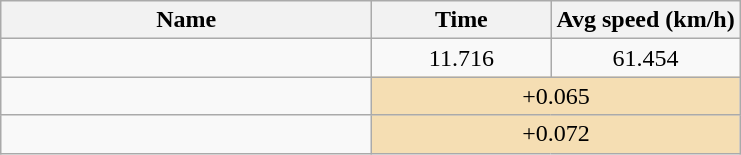<table class="wikitable" style="text-align:center;">
<tr>
<th style="width:15em">Name</th>
<th style="width:7em">Time</th>
<th>Avg speed (km/h)</th>
</tr>
<tr>
<td align=left></td>
<td>11.716</td>
<td>61.454</td>
</tr>
<tr>
<td align=left></td>
<td bgcolor=wheat colspan=2>+0.065</td>
</tr>
<tr>
<td align=left></td>
<td bgcolor=wheat colspan=2>+0.072</td>
</tr>
</table>
